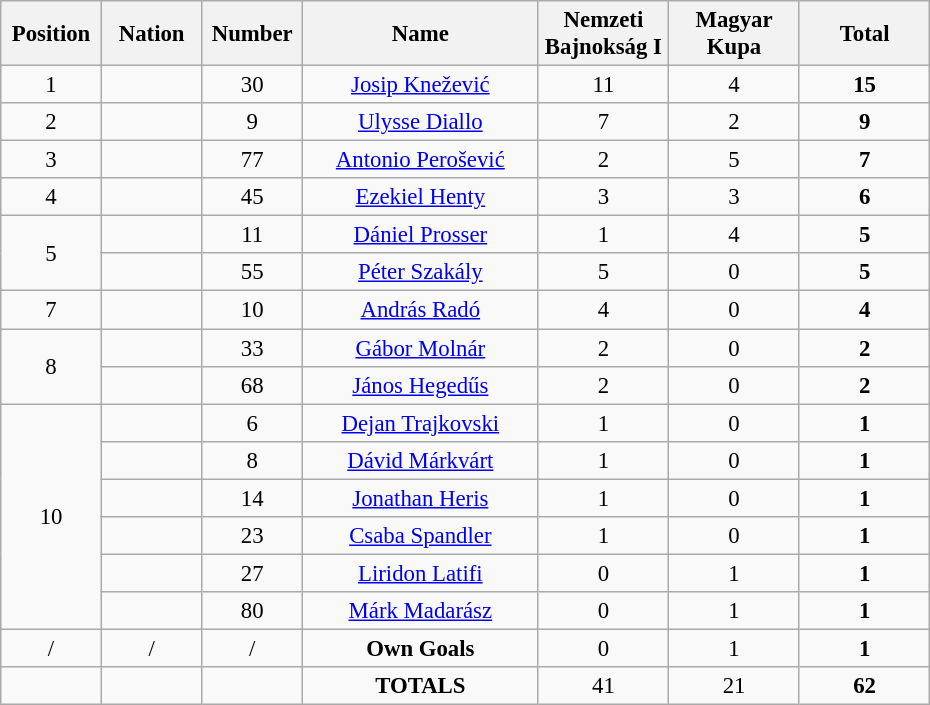<table class="wikitable" style="font-size: 95%; text-align: center;">
<tr>
<th width=60>Position</th>
<th width=60>Nation</th>
<th width=60>Number</th>
<th width=150>Name</th>
<th width=80>Nemzeti Bajnokság I</th>
<th width=80>Magyar Kupa</th>
<th width=80>Total</th>
</tr>
<tr>
<td>1</td>
<td></td>
<td>30</td>
<td><a href='#'>Josip Knežević</a></td>
<td>11</td>
<td>4</td>
<td><strong>15</strong></td>
</tr>
<tr>
<td>2</td>
<td></td>
<td>9</td>
<td><a href='#'>Ulysse Diallo</a></td>
<td>7</td>
<td>2</td>
<td><strong>9</strong></td>
</tr>
<tr>
<td>3</td>
<td></td>
<td>77</td>
<td><a href='#'>Antonio Perošević</a></td>
<td>2</td>
<td>5</td>
<td><strong>7</strong></td>
</tr>
<tr>
<td>4</td>
<td></td>
<td>45</td>
<td><a href='#'>Ezekiel Henty</a></td>
<td>3</td>
<td>3</td>
<td><strong>6</strong></td>
</tr>
<tr>
<td rowspan="2">5</td>
<td></td>
<td>11</td>
<td><a href='#'>Dániel Prosser</a></td>
<td>1</td>
<td>4</td>
<td><strong>5</strong></td>
</tr>
<tr>
<td></td>
<td>55</td>
<td><a href='#'>Péter Szakály</a></td>
<td>5</td>
<td>0</td>
<td><strong>5</strong></td>
</tr>
<tr>
<td>7</td>
<td></td>
<td>10</td>
<td><a href='#'>András Radó</a></td>
<td>4</td>
<td>0</td>
<td><strong>4</strong></td>
</tr>
<tr>
<td rowspan="2">8</td>
<td></td>
<td>33</td>
<td><a href='#'>Gábor Molnár</a></td>
<td>2</td>
<td>0</td>
<td><strong>2</strong></td>
</tr>
<tr>
<td></td>
<td>68</td>
<td><a href='#'>János Hegedűs</a></td>
<td>2</td>
<td>0</td>
<td><strong>2</strong></td>
</tr>
<tr>
<td rowspan="6">10</td>
<td></td>
<td>6</td>
<td><a href='#'>Dejan Trajkovski</a></td>
<td>1</td>
<td>0</td>
<td><strong>1</strong></td>
</tr>
<tr>
<td></td>
<td>8</td>
<td><a href='#'>Dávid Márkvárt</a></td>
<td>1</td>
<td>0</td>
<td><strong>1</strong></td>
</tr>
<tr>
<td></td>
<td>14</td>
<td><a href='#'>Jonathan Heris</a></td>
<td>1</td>
<td>0</td>
<td><strong>1</strong></td>
</tr>
<tr>
<td></td>
<td>23</td>
<td><a href='#'>Csaba Spandler</a></td>
<td>1</td>
<td>0</td>
<td><strong>1</strong></td>
</tr>
<tr>
<td></td>
<td>27</td>
<td><a href='#'>Liridon Latifi</a></td>
<td>0</td>
<td>1</td>
<td><strong>1</strong></td>
</tr>
<tr>
<td></td>
<td>80</td>
<td><a href='#'>Márk Madarász</a></td>
<td>0</td>
<td>1</td>
<td><strong>1</strong></td>
</tr>
<tr>
<td>/</td>
<td>/</td>
<td>/</td>
<td><strong>Own Goals</strong></td>
<td>0</td>
<td>1</td>
<td><strong>1</strong></td>
</tr>
<tr>
<td></td>
<td></td>
<td></td>
<td><strong>TOTALS</strong></td>
<td>41</td>
<td>21</td>
<td><strong>62</strong></td>
</tr>
</table>
